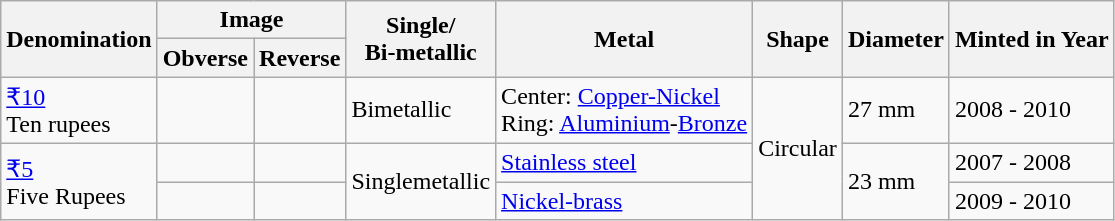<table class="wikitable">
<tr>
<th rowspan="2">Denomination</th>
<th colspan="2">Image</th>
<th rowspan="2">Single/<br>Bi-metallic</th>
<th rowspan="2">Metal</th>
<th rowspan="2">Shape</th>
<th rowspan="2">Diameter</th>
<th rowspan="2">Minted in Year</th>
</tr>
<tr>
<th>Obverse</th>
<th>Reverse</th>
</tr>
<tr>
<td><a href='#'>₹10</a><br>Ten rupees</td>
<td></td>
<td></td>
<td>Bimetallic</td>
<td>Center: <a href='#'>Copper-Nickel</a><br>Ring: <a href='#'>Aluminium</a>-<a href='#'>Bronze</a></td>
<td rowspan="5">Circular</td>
<td>27 mm</td>
<td>2008 - 2010</td>
</tr>
<tr>
<td rowspan="2"><a href='#'>₹5</a><br>Five Rupees</td>
<td></td>
<td></td>
<td rowspan="2">Singlemetallic</td>
<td><a href='#'>Stainless steel</a></td>
<td rowspan="2">23 mm</td>
<td>2007 - 2008</td>
</tr>
<tr>
<td></td>
<td></td>
<td><a href='#'>Nickel-brass</a></td>
<td>2009 - 2010</td>
</tr>
</table>
